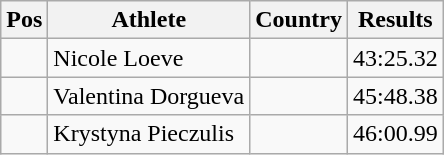<table class="wikitable">
<tr>
<th>Pos</th>
<th>Athlete</th>
<th>Country</th>
<th>Results</th>
</tr>
<tr>
<td align="center"></td>
<td>Nicole Loeve</td>
<td></td>
<td>43:25.32</td>
</tr>
<tr>
<td align="center"></td>
<td>Valentina Dorgueva</td>
<td></td>
<td>45:48.38</td>
</tr>
<tr>
<td align="center"></td>
<td>Krystyna Pieczulis</td>
<td></td>
<td>46:00.99</td>
</tr>
</table>
